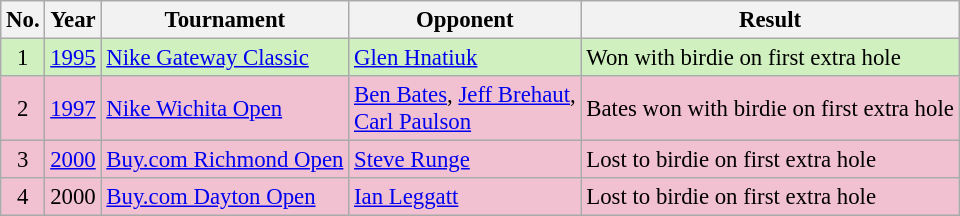<table class="wikitable" style="font-size:95%;">
<tr>
<th>No.</th>
<th>Year</th>
<th>Tournament</th>
<th>Opponent</th>
<th>Result</th>
</tr>
<tr style="background:#D0F0C0;">
<td align=center>1</td>
<td><a href='#'>1995</a></td>
<td><a href='#'>Nike Gateway Classic</a></td>
<td> <a href='#'>Glen Hnatiuk</a></td>
<td>Won with birdie on first extra hole</td>
</tr>
<tr style="background:#F2C1D1;">
<td align=center>2</td>
<td><a href='#'>1997</a></td>
<td><a href='#'>Nike Wichita Open</a></td>
<td> <a href='#'>Ben Bates</a>,  <a href='#'>Jeff Brehaut</a>,<br> <a href='#'>Carl Paulson</a></td>
<td>Bates won with birdie on first extra hole</td>
</tr>
<tr style="background:#F2C1D1;">
<td align=center>3</td>
<td><a href='#'>2000</a></td>
<td><a href='#'>Buy.com Richmond Open</a></td>
<td> <a href='#'>Steve Runge</a></td>
<td>Lost to birdie on first extra hole</td>
</tr>
<tr style="background:#F2C1D1;">
<td align=center>4</td>
<td>2000</td>
<td><a href='#'>Buy.com Dayton Open</a></td>
<td> <a href='#'>Ian Leggatt</a></td>
<td>Lost to birdie on first extra hole</td>
</tr>
</table>
